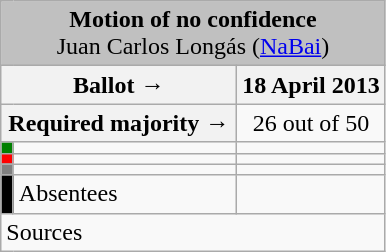<table class="wikitable" style="text-align:center;">
<tr>
<td colspan="3" align="center" bgcolor="#C0C0C0"><strong>Motion of no confidence</strong><br>Juan Carlos Longás (<a href='#'>NaBai</a>)</td>
</tr>
<tr>
<th colspan="2" width="150px">Ballot →</th>
<th>18 April 2013</th>
</tr>
<tr>
<th colspan="2">Required majority →</th>
<td>26 out of 50 </td>
</tr>
<tr>
<th width="1px" style="background:green;"></th>
<td align="left"></td>
<td></td>
</tr>
<tr>
<th style="color:inherit;background:red;"></th>
<td align="left"></td>
<td></td>
</tr>
<tr>
<th style="color:inherit;background:gray;"></th>
<td align="left"></td>
<td></td>
</tr>
<tr>
<th style="color:inherit;background:black;"></th>
<td align="left"><span>Absentees</span></td>
<td></td>
</tr>
<tr>
<td align="left" colspan="3">Sources</td>
</tr>
</table>
